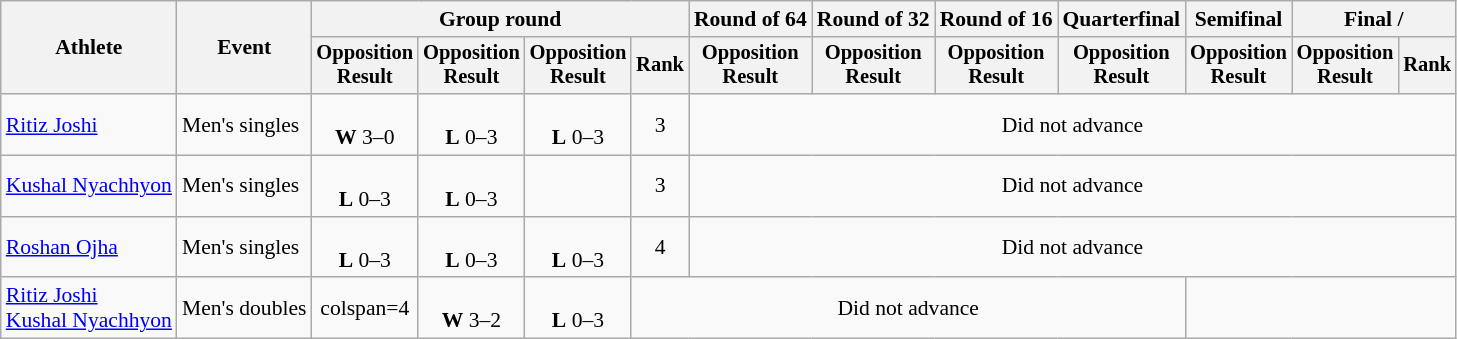<table class="wikitable" style="font-size:90%;">
<tr>
<th rowspan=2>Athlete</th>
<th rowspan=2>Event</th>
<th colspan=4>Group round</th>
<th>Round of 64</th>
<th>Round of 32</th>
<th>Round of 16</th>
<th>Quarterfinal</th>
<th>Semifinal</th>
<th colspan=2>Final / </th>
</tr>
<tr style="font-size:95%">
<th>Opposition<br>Result</th>
<th>Opposition<br>Result</th>
<th>Opposition<br>Result</th>
<th>Rank</th>
<th>Opposition<br>Result</th>
<th>Opposition<br>Result</th>
<th>Opposition<br>Result</th>
<th>Opposition<br>Result</th>
<th>Opposition<br>Result</th>
<th>Opposition<br>Result</th>
<th>Rank</th>
</tr>
<tr align=center>
<td align=left><a href='#'>Ritiz Joshi</a></td>
<td align=left>Men's singles</td>
<td><br> <strong>W</strong> 3–0</td>
<td><br> <strong>L</strong> 0–3</td>
<td><br> <strong>L</strong> 0–3</td>
<td>3</td>
<td colspan=7>Did not advance</td>
</tr>
<tr align=center>
<td align=left><a href='#'>Kushal Nyachhyon</a></td>
<td align=left>Men's singles</td>
<td><br> <strong>L</strong> 0–3</td>
<td><br> <strong>L</strong> 0–3</td>
<td></td>
<td>3</td>
<td colspan=7>Did not advance</td>
</tr>
<tr align=center>
<td align=left><a href='#'>Roshan Ojha</a></td>
<td align=left>Men's singles</td>
<td><br> <strong>L</strong> 0–3</td>
<td><br> <strong>L</strong> 0–3</td>
<td><br> <strong>L</strong> 0–3</td>
<td>4</td>
<td colspan=7>Did not advance</td>
</tr>
<tr align=center>
<td align=left><a href='#'>Ritiz Joshi</a><br><a href='#'>Kushal Nyachhyon</a></td>
<td align=left>Men's doubles</td>
<td>colspan=4  </td>
<td><br> <strong>W</strong> 3–2</td>
<td><br> <strong>L</strong> 0–3</td>
<td colspan=5>Did not advance</td>
</tr>
</table>
